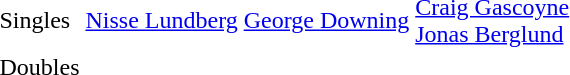<table>
<tr>
<td>Singles</td>
<td> <a href='#'>Nisse Lundberg</a></td>
<td> <a href='#'>George Downing</a></td>
<td> <a href='#'>Craig Gascoyne</a><br> <a href='#'>Jonas Berglund</a></td>
</tr>
<tr>
<td>Doubles</td>
<td></td>
<td></td>
<td><br></td>
</tr>
</table>
